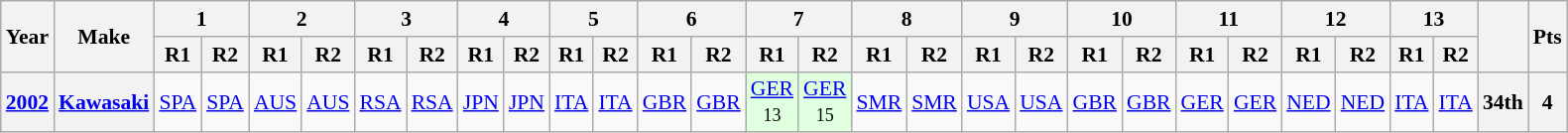<table class="wikitable" style="text-align:center; font-size:90%">
<tr>
<th valign="middle" rowspan=2>Year</th>
<th valign="middle" rowspan=2>Make</th>
<th colspan=2>1</th>
<th colspan=2>2</th>
<th colspan=2>3</th>
<th colspan=2>4</th>
<th colspan=2>5</th>
<th colspan=2>6</th>
<th colspan=2>7</th>
<th colspan=2>8</th>
<th colspan=2>9</th>
<th colspan=2>10</th>
<th colspan=2>11</th>
<th colspan=2>12</th>
<th colspan=2>13</th>
<th rowspan=2></th>
<th rowspan=2>Pts</th>
</tr>
<tr>
<th>R1</th>
<th>R2</th>
<th>R1</th>
<th>R2</th>
<th>R1</th>
<th>R2</th>
<th>R1</th>
<th>R2</th>
<th>R1</th>
<th>R2</th>
<th>R1</th>
<th>R2</th>
<th>R1</th>
<th>R2</th>
<th>R1</th>
<th>R2</th>
<th>R1</th>
<th>R2</th>
<th>R1</th>
<th>R2</th>
<th>R1</th>
<th>R2</th>
<th>R1</th>
<th>R2</th>
<th>R1</th>
<th>R2</th>
</tr>
<tr>
<th><a href='#'>2002</a></th>
<th><a href='#'>Kawasaki</a></th>
<td><a href='#'>SPA</a></td>
<td><a href='#'>SPA</a></td>
<td><a href='#'>AUS</a></td>
<td><a href='#'>AUS</a></td>
<td><a href='#'>RSA</a></td>
<td><a href='#'>RSA</a></td>
<td><a href='#'>JPN</a></td>
<td><a href='#'>JPN</a></td>
<td><a href='#'>ITA</a></td>
<td><a href='#'>ITA</a></td>
<td><a href='#'>GBR</a></td>
<td><a href='#'>GBR</a></td>
<td style="background:#DFFFDF;"><a href='#'>GER</a><br><small>13</small></td>
<td style="background:#DFFFDF;"><a href='#'>GER</a><br><small>15</small></td>
<td><a href='#'>SMR</a></td>
<td><a href='#'>SMR</a></td>
<td><a href='#'>USA</a></td>
<td><a href='#'>USA</a></td>
<td><a href='#'>GBR</a></td>
<td><a href='#'>GBR</a></td>
<td><a href='#'>GER</a></td>
<td><a href='#'>GER</a></td>
<td><a href='#'>NED</a></td>
<td><a href='#'>NED</a></td>
<td><a href='#'>ITA</a></td>
<td><a href='#'>ITA</a></td>
<th>34th</th>
<th>4</th>
</tr>
</table>
